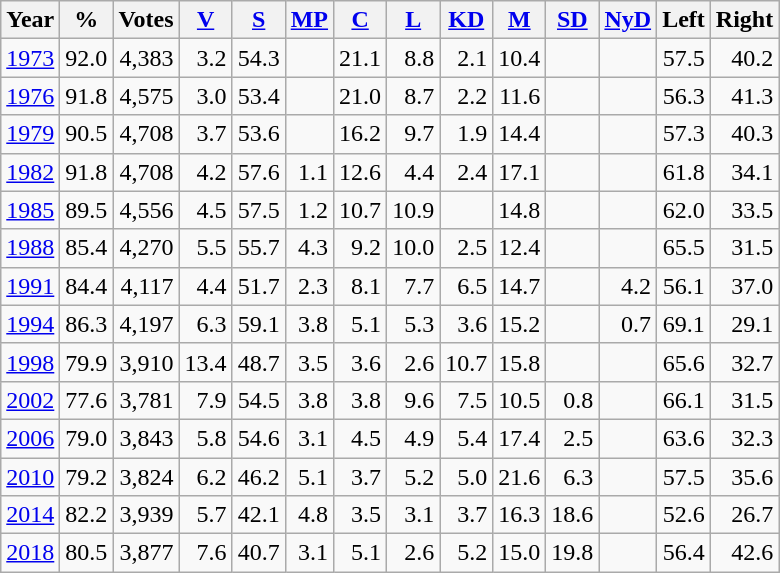<table class="wikitable sortable" style=text-align:right>
<tr>
<th>Year</th>
<th>%</th>
<th>Votes</th>
<th><a href='#'>V</a></th>
<th><a href='#'>S</a></th>
<th><a href='#'>MP</a></th>
<th><a href='#'>C</a></th>
<th><a href='#'>L</a></th>
<th><a href='#'>KD</a></th>
<th><a href='#'>M</a></th>
<th><a href='#'>SD</a></th>
<th><a href='#'>NyD</a></th>
<th>Left</th>
<th>Right</th>
</tr>
<tr>
<td align=left><a href='#'>1973</a></td>
<td>92.0</td>
<td>4,383</td>
<td>3.2</td>
<td>54.3</td>
<td></td>
<td>21.1</td>
<td>8.8</td>
<td>2.1</td>
<td>10.4</td>
<td></td>
<td></td>
<td>57.5</td>
<td>40.2</td>
</tr>
<tr>
<td align=left><a href='#'>1976</a></td>
<td>91.8</td>
<td>4,575</td>
<td>3.0</td>
<td>53.4</td>
<td></td>
<td>21.0</td>
<td>8.7</td>
<td>2.2</td>
<td>11.6</td>
<td></td>
<td></td>
<td>56.3</td>
<td>41.3</td>
</tr>
<tr>
<td align=left><a href='#'>1979</a></td>
<td>90.5</td>
<td>4,708</td>
<td>3.7</td>
<td>53.6</td>
<td></td>
<td>16.2</td>
<td>9.7</td>
<td>1.9</td>
<td>14.4</td>
<td></td>
<td></td>
<td>57.3</td>
<td>40.3</td>
</tr>
<tr>
<td align=left><a href='#'>1982</a></td>
<td>91.8</td>
<td>4,708</td>
<td>4.2</td>
<td>57.6</td>
<td>1.1</td>
<td>12.6</td>
<td>4.4</td>
<td>2.4</td>
<td>17.1</td>
<td></td>
<td></td>
<td>61.8</td>
<td>34.1</td>
</tr>
<tr>
<td align=left><a href='#'>1985</a></td>
<td>89.5</td>
<td>4,556</td>
<td>4.5</td>
<td>57.5</td>
<td>1.2</td>
<td>10.7</td>
<td>10.9</td>
<td></td>
<td>14.8</td>
<td></td>
<td></td>
<td>62.0</td>
<td>33.5</td>
</tr>
<tr>
<td align=left><a href='#'>1988</a></td>
<td>85.4</td>
<td>4,270</td>
<td>5.5</td>
<td>55.7</td>
<td>4.3</td>
<td>9.2</td>
<td>10.0</td>
<td>2.5</td>
<td>12.4</td>
<td></td>
<td></td>
<td>65.5</td>
<td>31.5</td>
</tr>
<tr>
<td align=left><a href='#'>1991</a></td>
<td>84.4</td>
<td>4,117</td>
<td>4.4</td>
<td>51.7</td>
<td>2.3</td>
<td>8.1</td>
<td>7.7</td>
<td>6.5</td>
<td>14.7</td>
<td></td>
<td>4.2</td>
<td>56.1</td>
<td>37.0</td>
</tr>
<tr>
<td align=left><a href='#'>1994</a></td>
<td>86.3</td>
<td>4,197</td>
<td>6.3</td>
<td>59.1</td>
<td>3.8</td>
<td>5.1</td>
<td>5.3</td>
<td>3.6</td>
<td>15.2</td>
<td></td>
<td>0.7</td>
<td>69.1</td>
<td>29.1</td>
</tr>
<tr>
<td align=left><a href='#'>1998</a></td>
<td>79.9</td>
<td>3,910</td>
<td>13.4</td>
<td>48.7</td>
<td>3.5</td>
<td>3.6</td>
<td>2.6</td>
<td>10.7</td>
<td>15.8</td>
<td></td>
<td></td>
<td>65.6</td>
<td>32.7</td>
</tr>
<tr>
<td align=left><a href='#'>2002</a></td>
<td>77.6</td>
<td>3,781</td>
<td>7.9</td>
<td>54.5</td>
<td>3.8</td>
<td>3.8</td>
<td>9.6</td>
<td>7.5</td>
<td>10.5</td>
<td>0.8</td>
<td></td>
<td>66.1</td>
<td>31.5</td>
</tr>
<tr>
<td align=left><a href='#'>2006</a></td>
<td>79.0</td>
<td>3,843</td>
<td>5.8</td>
<td>54.6</td>
<td>3.1</td>
<td>4.5</td>
<td>4.9</td>
<td>5.4</td>
<td>17.4</td>
<td>2.5</td>
<td></td>
<td>63.6</td>
<td>32.3</td>
</tr>
<tr>
<td align=left><a href='#'>2010</a></td>
<td>79.2</td>
<td>3,824</td>
<td>6.2</td>
<td>46.2</td>
<td>5.1</td>
<td>3.7</td>
<td>5.2</td>
<td>5.0</td>
<td>21.6</td>
<td>6.3</td>
<td></td>
<td>57.5</td>
<td>35.6</td>
</tr>
<tr>
<td align=left><a href='#'>2014</a></td>
<td>82.2</td>
<td>3,939</td>
<td>5.7</td>
<td>42.1</td>
<td>4.8</td>
<td>3.5</td>
<td>3.1</td>
<td>3.7</td>
<td>16.3</td>
<td>18.6</td>
<td></td>
<td>52.6</td>
<td>26.7</td>
</tr>
<tr>
<td align=left><a href='#'>2018</a></td>
<td>80.5</td>
<td>3,877</td>
<td>7.6</td>
<td>40.7</td>
<td>3.1</td>
<td>5.1</td>
<td>2.6</td>
<td>5.2</td>
<td>15.0</td>
<td>19.8</td>
<td></td>
<td>56.4</td>
<td>42.6</td>
</tr>
</table>
